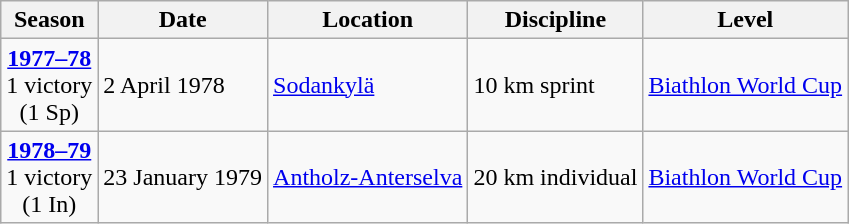<table class="wikitable">
<tr>
<th>Season</th>
<th>Date</th>
<th>Location</th>
<th>Discipline</th>
<th>Level</th>
</tr>
<tr>
<td rowspan="1" style="text-align:center;"><strong><a href='#'>1977–78</a></strong> <br> 1 victory <br> (1 Sp)</td>
<td>2 April 1978</td>
<td> <a href='#'>Sodankylä</a></td>
<td>10 km sprint</td>
<td><a href='#'>Biathlon World Cup</a></td>
</tr>
<tr>
<td rowspan="1" style="text-align:center;"><strong><a href='#'>1978–79</a></strong> <br> 1 victory <br> (1 In)</td>
<td>23 January 1979</td>
<td> <a href='#'>Antholz-Anterselva</a></td>
<td>20 km individual</td>
<td><a href='#'>Biathlon World Cup</a></td>
</tr>
</table>
